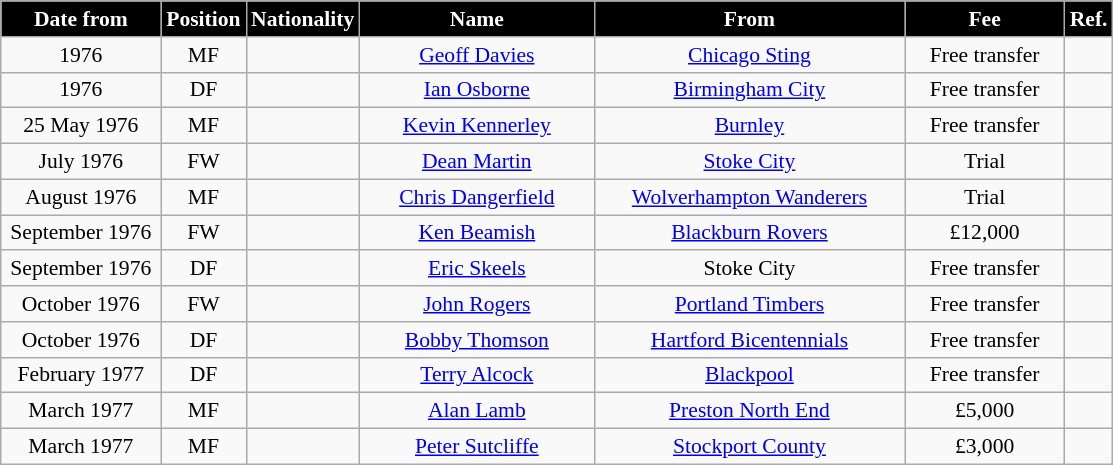<table class="wikitable" style="text-align:center; font-size:90%; ">
<tr>
<th style="background:#000000; color:white; width:100px;">Date from</th>
<th style="background:#000000; color:white; width:50px;">Position</th>
<th style="background:#000000; color:white; width:50px;">Nationality</th>
<th style="background:#000000; color:white; width:150px;">Name</th>
<th style="background:#000000; color:white; width:200px;">From</th>
<th style="background:#000000; color:white; width:100px;">Fee</th>
<th style="background:#000000; color:white; width:25px;">Ref.</th>
</tr>
<tr>
<td>1976</td>
<td>MF</td>
<td></td>
<td><a href='#'>Geoff Davies</a></td>
<td> <a href='#'>Chicago Sting</a></td>
<td>Free transfer</td>
<td></td>
</tr>
<tr>
<td>1976</td>
<td>DF</td>
<td></td>
<td><a href='#'>Ian Osborne</a></td>
<td><a href='#'>Birmingham City</a></td>
<td>Free transfer</td>
<td></td>
</tr>
<tr>
<td>25 May 1976</td>
<td>MF</td>
<td></td>
<td><a href='#'>Kevin Kennerley</a></td>
<td><a href='#'>Burnley</a></td>
<td>Free transfer</td>
<td></td>
</tr>
<tr>
<td>July 1976</td>
<td>FW</td>
<td></td>
<td><a href='#'>Dean Martin</a></td>
<td><a href='#'>Stoke City</a></td>
<td>Trial</td>
<td></td>
</tr>
<tr>
<td>August 1976</td>
<td>MF</td>
<td></td>
<td><a href='#'>Chris Dangerfield</a></td>
<td><a href='#'>Wolverhampton Wanderers</a></td>
<td>Trial</td>
<td></td>
</tr>
<tr>
<td>September 1976</td>
<td>FW</td>
<td></td>
<td><a href='#'>Ken Beamish</a></td>
<td><a href='#'>Blackburn Rovers</a></td>
<td>£12,000</td>
<td></td>
</tr>
<tr>
<td>September 1976</td>
<td>DF</td>
<td></td>
<td><a href='#'>Eric Skeels</a></td>
<td>Stoke City</td>
<td>Free transfer</td>
<td></td>
</tr>
<tr>
<td>October 1976</td>
<td>FW</td>
<td></td>
<td><a href='#'>John Rogers</a></td>
<td> <a href='#'>Portland Timbers</a></td>
<td>Free transfer</td>
<td></td>
</tr>
<tr>
<td>October 1976</td>
<td>DF</td>
<td></td>
<td><a href='#'>Bobby Thomson</a></td>
<td> <a href='#'>Hartford Bicentennials</a></td>
<td>Free transfer</td>
<td></td>
</tr>
<tr>
<td>February 1977</td>
<td>DF</td>
<td></td>
<td><a href='#'>Terry Alcock</a></td>
<td><a href='#'>Blackpool</a></td>
<td>Free transfer</td>
<td></td>
</tr>
<tr>
<td>March 1977</td>
<td>MF</td>
<td></td>
<td><a href='#'>Alan Lamb</a></td>
<td><a href='#'>Preston North End</a></td>
<td>£5,000</td>
<td></td>
</tr>
<tr>
<td>March 1977</td>
<td>MF</td>
<td></td>
<td><a href='#'>Peter Sutcliffe</a></td>
<td><a href='#'>Stockport County</a></td>
<td>£3,000</td>
<td></td>
</tr>
</table>
